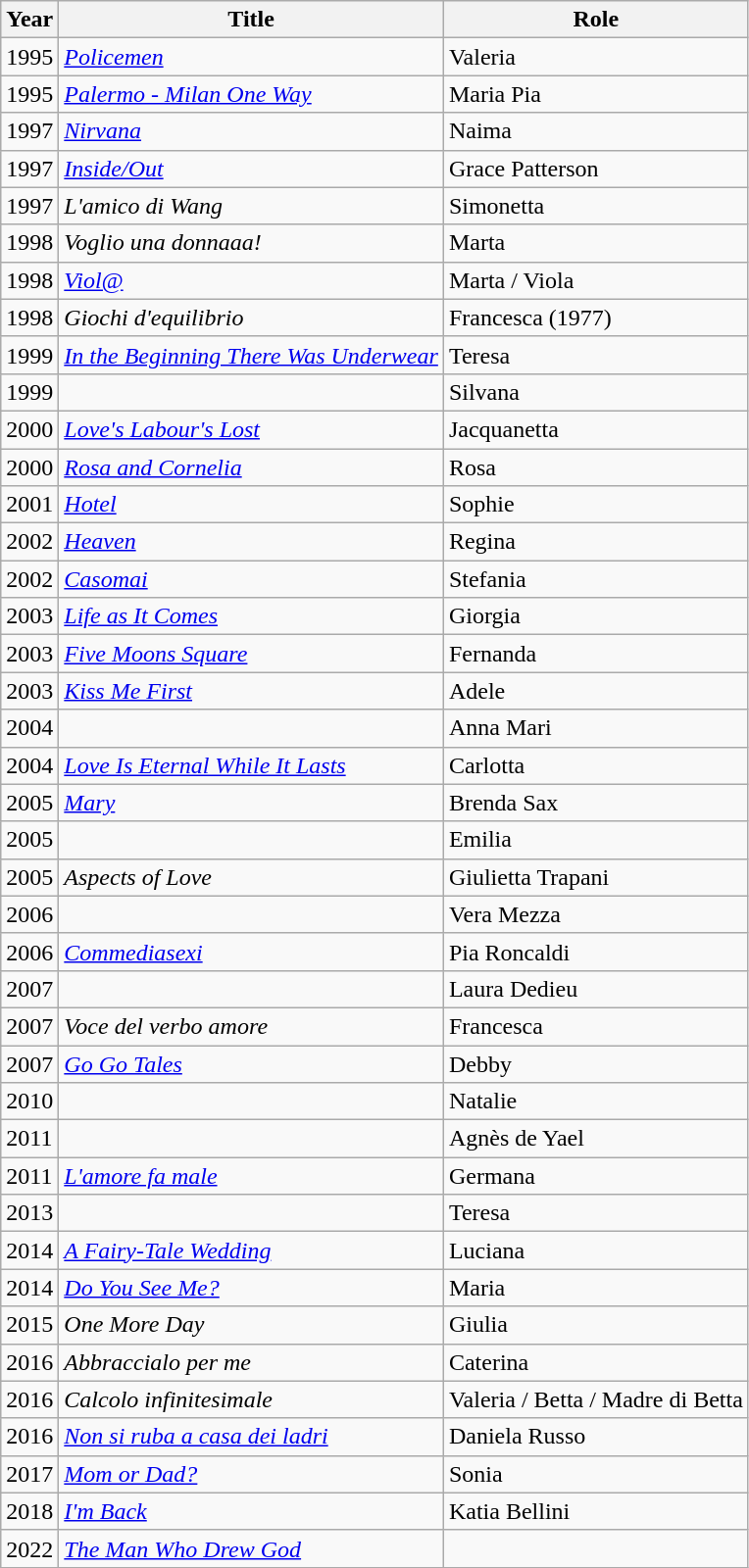<table class="wikitable sortable">
<tr>
<th>Year</th>
<th>Title</th>
<th>Role</th>
</tr>
<tr>
<td>1995</td>
<td><em><a href='#'>Policemen</a></em></td>
<td>Valeria</td>
</tr>
<tr>
<td>1995</td>
<td><em><a href='#'>Palermo - Milan One Way</a></em></td>
<td>Maria Pia</td>
</tr>
<tr>
<td>1997</td>
<td><em><a href='#'>Nirvana</a></em></td>
<td>Naima</td>
</tr>
<tr>
<td>1997</td>
<td><em><a href='#'>Inside/Out</a></em></td>
<td>Grace Patterson</td>
</tr>
<tr>
<td>1997</td>
<td><em>L'amico di Wang</em></td>
<td>Simonetta</td>
</tr>
<tr>
<td>1998</td>
<td><em>Voglio una donnaaa!</em></td>
<td>Marta</td>
</tr>
<tr>
<td>1998</td>
<td><em><a href='#'>Viol@</a></em></td>
<td>Marta / Viola</td>
</tr>
<tr>
<td>1998</td>
<td><em>Giochi d'equilibrio</em></td>
<td>Francesca (1977)</td>
</tr>
<tr>
<td>1999</td>
<td><em><a href='#'>In the Beginning There Was Underwear</a></em></td>
<td>Teresa</td>
</tr>
<tr>
<td>1999</td>
<td><em></em></td>
<td>Silvana</td>
</tr>
<tr>
<td>2000</td>
<td><em><a href='#'>Love's Labour's Lost</a></em></td>
<td>Jacquanetta</td>
</tr>
<tr>
<td>2000</td>
<td><em><a href='#'>Rosa and Cornelia</a></em></td>
<td>Rosa</td>
</tr>
<tr>
<td>2001</td>
<td><em><a href='#'>Hotel</a></em></td>
<td>Sophie</td>
</tr>
<tr>
<td>2002</td>
<td><em><a href='#'>Heaven</a></em></td>
<td>Regina</td>
</tr>
<tr>
<td>2002</td>
<td><em><a href='#'>Casomai</a></em></td>
<td>Stefania</td>
</tr>
<tr>
<td>2003</td>
<td><em><a href='#'>Life as It Comes</a></em></td>
<td>Giorgia</td>
</tr>
<tr>
<td>2003</td>
<td><em><a href='#'>Five Moons Square</a></em></td>
<td>Fernanda</td>
</tr>
<tr>
<td>2003</td>
<td><em><a href='#'>Kiss Me First</a></em></td>
<td>Adele</td>
</tr>
<tr>
<td>2004</td>
<td><em></em></td>
<td>Anna Mari</td>
</tr>
<tr>
<td>2004</td>
<td><em><a href='#'>Love Is Eternal While It Lasts</a></em></td>
<td>Carlotta</td>
</tr>
<tr>
<td>2005</td>
<td><em><a href='#'>Mary</a></em></td>
<td>Brenda Sax</td>
</tr>
<tr>
<td>2005</td>
<td><em></em></td>
<td>Emilia</td>
</tr>
<tr>
<td>2005</td>
<td><em>Aspects of Love</em></td>
<td>Giulietta Trapani</td>
</tr>
<tr>
<td>2006</td>
<td><em></em></td>
<td>Vera Mezza</td>
</tr>
<tr>
<td>2006</td>
<td><em><a href='#'>Commediasexi</a></em></td>
<td>Pia Roncaldi</td>
</tr>
<tr>
<td>2007</td>
<td><em></em></td>
<td>Laura Dedieu</td>
</tr>
<tr>
<td>2007</td>
<td><em>Voce del verbo amore</em></td>
<td>Francesca</td>
</tr>
<tr>
<td>2007</td>
<td><em><a href='#'>Go Go Tales</a></em></td>
<td>Debby</td>
</tr>
<tr>
<td>2010</td>
<td><em></em></td>
<td>Natalie</td>
</tr>
<tr>
<td>2011</td>
<td><em></em></td>
<td>Agnès de Yael</td>
</tr>
<tr>
<td>2011</td>
<td><em><a href='#'>L'amore fa male</a></em></td>
<td>Germana</td>
</tr>
<tr>
<td>2013</td>
<td><em></em></td>
<td>Teresa</td>
</tr>
<tr>
<td>2014</td>
<td><em><a href='#'>A Fairy-Tale Wedding</a></em></td>
<td>Luciana</td>
</tr>
<tr>
<td>2014</td>
<td><em><a href='#'>Do You See Me?</a></em></td>
<td>Maria</td>
</tr>
<tr>
<td>2015</td>
<td><em>One More Day</em></td>
<td>Giulia</td>
</tr>
<tr>
<td>2016</td>
<td><em>Abbraccialo per me</em></td>
<td>Caterina</td>
</tr>
<tr>
<td>2016</td>
<td><em>Calcolo infinitesimale</em></td>
<td>Valeria / Betta / Madre di Betta</td>
</tr>
<tr>
<td>2016</td>
<td><em><a href='#'>Non si ruba a casa dei ladri</a></em></td>
<td>Daniela Russo</td>
</tr>
<tr>
<td>2017</td>
<td><em><a href='#'>Mom or Dad?</a></em></td>
<td>Sonia</td>
</tr>
<tr>
<td>2018</td>
<td><em><a href='#'>I'm Back</a></em></td>
<td>Katia Bellini</td>
</tr>
<tr>
<td>2022</td>
<td><em><a href='#'>The Man Who Drew God</a></em></td>
<td></td>
</tr>
</table>
